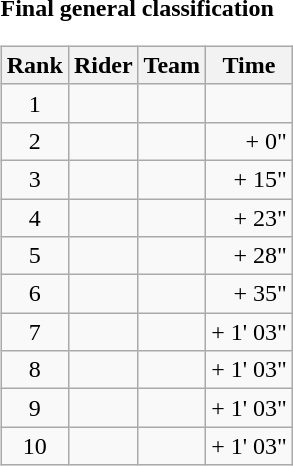<table>
<tr>
<td><strong>Final general classification</strong><br><table class="wikitable">
<tr>
<th scope="col">Rank</th>
<th scope="col">Rider</th>
<th scope="col">Team</th>
<th scope="col">Time</th>
</tr>
<tr>
<td style="text-align:center;">1</td>
<td></td>
<td></td>
<td style="text-align:right;"></td>
</tr>
<tr>
<td style="text-align:center;">2</td>
<td></td>
<td></td>
<td style="text-align:right;">+ 0"</td>
</tr>
<tr>
<td style="text-align:center;">3</td>
<td></td>
<td></td>
<td style="text-align:right;">+ 15"</td>
</tr>
<tr>
<td style="text-align:center;">4</td>
<td></td>
<td></td>
<td style="text-align:right;">+ 23"</td>
</tr>
<tr>
<td style="text-align:center;">5</td>
<td></td>
<td></td>
<td style="text-align:right;">+ 28"</td>
</tr>
<tr>
<td style="text-align:center;">6</td>
<td></td>
<td></td>
<td style="text-align:right;">+ 35"</td>
</tr>
<tr>
<td style="text-align:center;">7</td>
<td></td>
<td></td>
<td style="text-align:right;">+ 1' 03"</td>
</tr>
<tr>
<td style="text-align:center;">8</td>
<td></td>
<td></td>
<td style="text-align:right;">+ 1' 03"</td>
</tr>
<tr>
<td style="text-align:center;">9</td>
<td></td>
<td></td>
<td style="text-align:right;">+ 1' 03"</td>
</tr>
<tr>
<td style="text-align:center;">10</td>
<td></td>
<td></td>
<td style="text-align:right;">+ 1' 03"</td>
</tr>
</table>
</td>
</tr>
</table>
